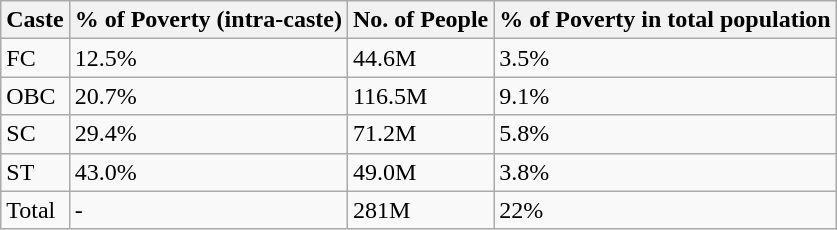<table class="wikitable">
<tr>
<th>Caste</th>
<th>% of Poverty (intra-caste)</th>
<th>No. of People</th>
<th>% of Poverty in total population</th>
</tr>
<tr>
<td>FC</td>
<td>12.5%</td>
<td>44.6M</td>
<td>3.5%</td>
</tr>
<tr>
<td>OBC</td>
<td>20.7%</td>
<td>116.5M</td>
<td>9.1%</td>
</tr>
<tr>
<td>SC</td>
<td>29.4%</td>
<td>71.2M</td>
<td>5.8%</td>
</tr>
<tr>
<td>ST</td>
<td>43.0%</td>
<td>49.0M</td>
<td>3.8%</td>
</tr>
<tr>
<td>Total</td>
<td>-</td>
<td>281M</td>
<td>22%</td>
</tr>
</table>
